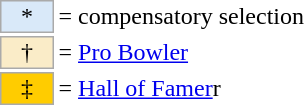<table border=0 cellspacing="0" cellpadding="8">
<tr>
<td><br><table style="margin: 0.75em 0 0 0.5em;">
<tr>
<td style="background:#d9e9f9; border:1px solid #aaa; width:2em; text-align:center;">*</td>
<td>= compensatory selection</td>
<td></td>
</tr>
<tr>
<td style="background:#faecc8; border:1px solid #aaa; width:2em; text-align:center;">†</td>
<td>= <a href='#'>Pro Bowler</a></td>
</tr>
<tr>
<td style="background-color:#FFCC00; border:1px solid #aaaaaa; width:2em; text-align:center;">‡</td>
<td>= <a href='#'>Hall of Famer</a>r</td>
</tr>
</table>
</td>
<td cellspacing="2"><br></td>
</tr>
</table>
